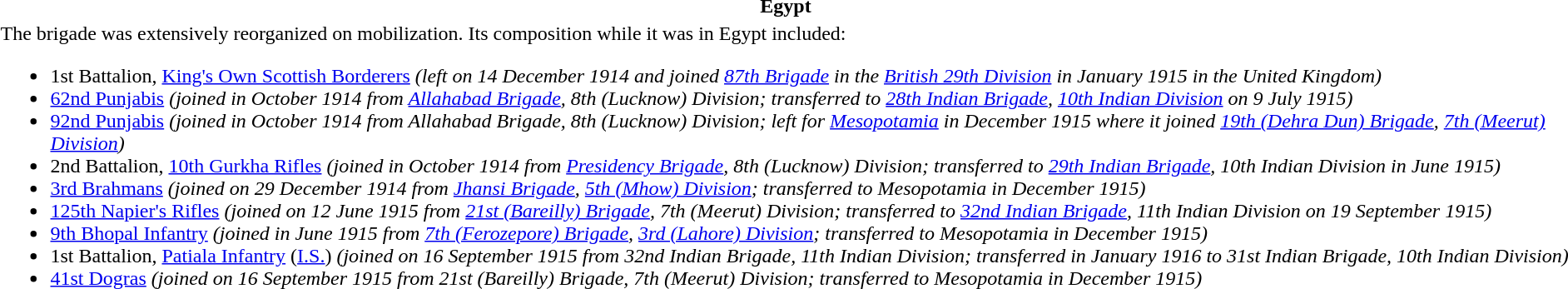<table class="toccolours collapsible collapsed" style="width:100%; background:transparent;">
<tr>
<th>Egypt</th>
</tr>
<tr>
<td>The brigade was extensively reorganized on mobilization.  Its composition while it was in Egypt included:<br><ul><li>1st Battalion, <a href='#'>King's Own Scottish Borderers</a> <em>(left on 14 December 1914 and joined <a href='#'>87th Brigade</a> in the <a href='#'>British 29th Division</a> in January 1915 in the United Kingdom)</em></li><li><a href='#'>62nd Punjabis</a> <em>(joined in October 1914 from <a href='#'>Allahabad Brigade</a>, 8th (Lucknow) Division; transferred to <a href='#'>28th Indian Brigade</a>, <a href='#'>10th Indian Division</a> on 9 July 1915)</em></li><li><a href='#'>92nd Punjabis</a> <em>(joined in October 1914 from Allahabad Brigade, 8th (Lucknow) Division; left for <a href='#'>Mesopotamia</a> in December 1915 where it joined <a href='#'>19th (Dehra Dun) Brigade</a>, <a href='#'>7th (Meerut) Division</a>)</em></li><li>2nd Battalion, <a href='#'>10th Gurkha Rifles</a> <em>(joined in October 1914 from <a href='#'>Presidency Brigade</a>, 8th (Lucknow) Division; transferred to <a href='#'>29th Indian Brigade</a>, 10th Indian Division in June 1915)</em></li><li><a href='#'>3rd Brahmans</a> <em>(joined on 29 December 1914 from <a href='#'>Jhansi Brigade</a>, <a href='#'>5th (Mhow) Division</a>; transferred to Mesopotamia in December 1915)</em></li><li><a href='#'>125th Napier's Rifles</a> <em>(joined on 12 June 1915 from <a href='#'>21st (Bareilly) Brigade</a>, 7th (Meerut) Division; transferred to <a href='#'>32nd Indian Brigade</a>, 11th Indian Division on 19 September 1915)</em></li><li><a href='#'>9th Bhopal Infantry</a> <em>(joined in June 1915 from <a href='#'>7th (Ferozepore) Brigade</a>, <a href='#'>3rd (Lahore) Division</a>; transferred to Mesopotamia in December 1915)</em></li><li>1st Battalion, <a href='#'>Patiala Infantry</a> (<a href='#'>I.S.</a>) <em>(joined on 16 September 1915 from 32nd Indian Brigade, 11th Indian Division; transferred in January 1916 to 31st Indian Brigade, 10th Indian Division)</em></li><li><a href='#'>41st Dogras</a> <em>(joined on 16 September 1915 from 21st (Bareilly) Brigade, 7th (Meerut) Division; transferred to Mesopotamia in December 1915)</em></li></ul></td>
</tr>
</table>
